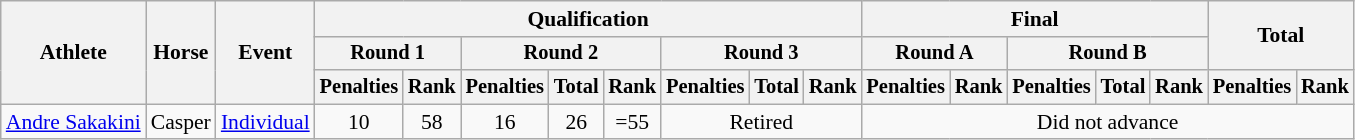<table class="wikitable" style="font-size:90%">
<tr>
<th rowspan="3">Athlete</th>
<th rowspan="3">Horse</th>
<th rowspan="3">Event</th>
<th colspan="8">Qualification</th>
<th colspan="5">Final</th>
<th rowspan=2 colspan="2">Total</th>
</tr>
<tr style="font-size:95%">
<th colspan="2">Round 1</th>
<th colspan="3">Round 2</th>
<th colspan="3">Round 3</th>
<th colspan="2">Round A</th>
<th colspan="3">Round B</th>
</tr>
<tr style="font-size:95%">
<th>Penalties</th>
<th>Rank</th>
<th>Penalties</th>
<th>Total</th>
<th>Rank</th>
<th>Penalties</th>
<th>Total</th>
<th>Rank</th>
<th>Penalties</th>
<th>Rank</th>
<th>Penalties</th>
<th>Total</th>
<th>Rank</th>
<th>Penalties</th>
<th>Rank</th>
</tr>
<tr align=center>
<td align=left><a href='#'>Andre Sakakini</a></td>
<td align=left>Casper</td>
<td align=left><a href='#'>Individual</a></td>
<td>10</td>
<td>58</td>
<td>16</td>
<td>26</td>
<td>=55</td>
<td colspan=3>Retired</td>
<td colspan=7>Did not advance</td>
</tr>
</table>
